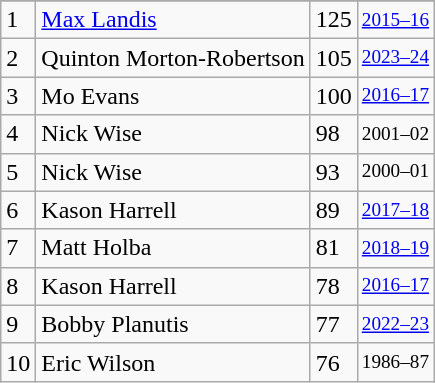<table class="wikitable">
<tr>
</tr>
<tr>
<td>1</td>
<td><a href='#'>Max Landis</a></td>
<td>125</td>
<td style="font-size:80%;"><a href='#'>2015–16</a></td>
</tr>
<tr>
<td>2</td>
<td>Quinton Morton-Robertson</td>
<td>105</td>
<td style="font-size:80%;"><a href='#'>2023–24</a></td>
</tr>
<tr>
<td>3</td>
<td>Mo Evans</td>
<td>100</td>
<td style="font-size:80%;"><a href='#'>2016–17</a></td>
</tr>
<tr>
<td>4</td>
<td>Nick Wise</td>
<td>98</td>
<td style="font-size:80%;">2001–02</td>
</tr>
<tr>
<td>5</td>
<td>Nick Wise</td>
<td>93</td>
<td style="font-size:80%;">2000–01</td>
</tr>
<tr>
<td>6</td>
<td>Kason Harrell</td>
<td>89</td>
<td style="font-size:80%;"><a href='#'>2017–18</a></td>
</tr>
<tr>
<td>7</td>
<td>Matt Holba</td>
<td>81</td>
<td style="font-size:80%;"><a href='#'>2018–19</a></td>
</tr>
<tr>
<td>8</td>
<td>Kason Harrell</td>
<td>78</td>
<td style="font-size:80%;"><a href='#'>2016–17</a></td>
</tr>
<tr>
<td>9</td>
<td>Bobby Planutis</td>
<td>77</td>
<td style="font-size:80%;"><a href='#'>2022–23</a></td>
</tr>
<tr>
<td>10</td>
<td>Eric Wilson</td>
<td>76</td>
<td style="font-size:80%;">1986–87</td>
</tr>
</table>
